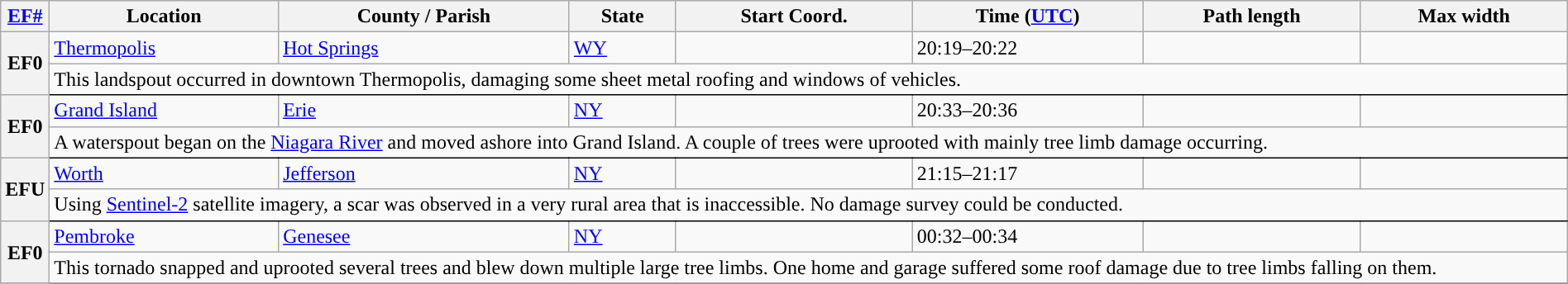<table class="wikitable sortable" style="width:100%;">
<tr>
<th scope="col" width="2%" align="center"><a href='#'>EF#</a></th>
<th scope="col" align="center" class="unsortable">Location</th>
<th scope="col" align="center" class="unsortable">County / Parish</th>
<th scope="col" align="center">State</th>
<th scope="col" align="center">Start Coord.</th>
<th scope="col" align="center">Time (<a href='#'>UTC</a>)</th>
<th scope="col" align="center">Path length</th>
<th scope="col" align="center">Max width</th>
</tr>
<tr>
<th scope="row" rowspan="2" style="background-color:#">EF0</th>
<td><a href='#'>Thermopolis</a></td>
<td><a href='#'>Hot Springs</a></td>
<td><a href='#'>WY</a></td>
<td></td>
<td>20:19–20:22</td>
<td></td>
<td></td>
</tr>
<tr class="expand-child">
<td colspan="8" style=" border-bottom: 1px solid black;">This landspout occurred in downtown Thermopolis, damaging some sheet metal roofing and windows of vehicles.</td>
</tr>
<tr>
<th scope="row" rowspan="2" style="background-color:#">EF0</th>
<td><a href='#'>Grand Island</a></td>
<td><a href='#'>Erie</a></td>
<td><a href='#'>NY</a></td>
<td></td>
<td>20:33–20:36</td>
<td></td>
<td></td>
</tr>
<tr class="expand-child">
<td colspan="8" style=" border-bottom: 1px solid black;">A waterspout began on the <a href='#'>Niagara River</a> and moved ashore into Grand Island. A couple of trees were uprooted with mainly tree limb damage occurring.</td>
</tr>
<tr>
<th scope="row" rowspan="2" style="background-color:#">EFU</th>
<td><a href='#'>Worth</a></td>
<td><a href='#'>Jefferson</a></td>
<td><a href='#'>NY</a></td>
<td></td>
<td>21:15–21:17</td>
<td></td>
<td></td>
</tr>
<tr class="expand-child">
<td colspan="8" style=" border-bottom: 1px solid black;">Using <a href='#'>Sentinel-2</a> satellite imagery, a scar was observed in a very rural area that is inaccessible. No damage survey could be conducted.</td>
</tr>
<tr>
<th scope="row" rowspan="2" style="background-color:#">EF0</th>
<td><a href='#'>Pembroke</a></td>
<td><a href='#'>Genesee</a></td>
<td><a href='#'>NY</a></td>
<td></td>
<td>00:32–00:34</td>
<td></td>
<td></td>
</tr>
<tr class="expand-child">
<td colspan="8" style=" border-bottom: 1px solid black;">This tornado snapped and uprooted several trees and blew down multiple large tree limbs. One home and garage suffered some roof damage due to tree limbs falling on them.</td>
</tr>
<tr>
</tr>
</table>
